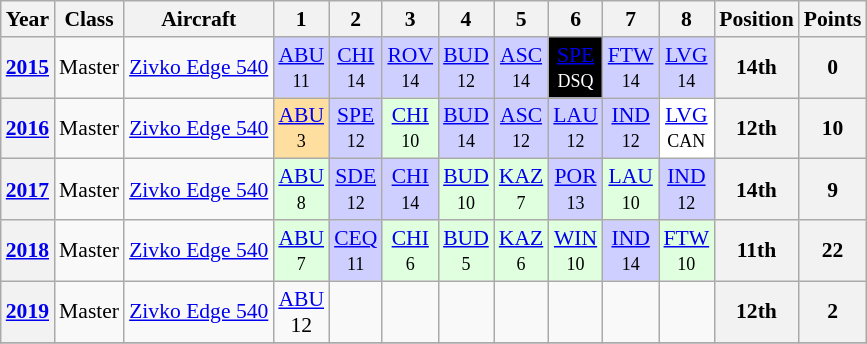<table class="wikitable" border="1" style="text-align:center; font-size:90%;">
<tr valign="top">
<th>Year</th>
<th>Class</th>
<th>Aircraft</th>
<th>1</th>
<th>2</th>
<th>3</th>
<th>4</th>
<th>5</th>
<th>6</th>
<th>7</th>
<th>8</th>
<th>Position</th>
<th>Points</th>
</tr>
<tr>
<th><a href='#'>2015</a></th>
<td>Master</td>
<td><a href='#'>Zivko Edge 540</a></td>
<td style="background:#cfcfff;"><a href='#'>ABU</a><br><small>11</small></td>
<td style="background:#cfcfff;"><a href='#'>CHI</a><br><small>14</small></td>
<td style="background:#cfcfff;"><a href='#'>ROV</a><br><small>14</small></td>
<td style="background:#cfcfff;"><a href='#'>BUD</a><br><small>12</small></td>
<td style="background:#cfcfff;"><a href='#'>ASC</a><br><small>14</small></td>
<td style="background:#000000;color:#ffffff"><a href='#'><span>SPE</span></a><br><small>DSQ</small></td>
<td style="background:#cfcfff;"><a href='#'>FTW</a><br><small>14</small></td>
<td style="background:#cfcfff;"><a href='#'>LVG</a><br><small>14</small></td>
<th>14th</th>
<th>0</th>
</tr>
<tr>
<th><a href='#'>2016</a></th>
<td>Master</td>
<td><a href='#'>Zivko Edge 540</a></td>
<td style="background:#ffdf9f;"><a href='#'>ABU</a><br><small>3</small></td>
<td style="background:#cfcfff;"><a href='#'>SPE</a><br><small>12</small></td>
<td style="background:#dfffdf;"><a href='#'>CHI</a><br><small>10</small></td>
<td style="background:#cfcfff;"><a href='#'>BUD</a><br><small>14</small></td>
<td style="background:#cfcfff;"><a href='#'>ASC</a><br><small>12</small></td>
<td style="background:#cfcfff;"><a href='#'>LAU</a><br><small>12</small></td>
<td style="background:#cfcfff;"><a href='#'>IND</a><br><small>12</small></td>
<td style="background:#FFFFFF;"><a href='#'>LVG</a><br><small>CAN</small></td>
<th>12th</th>
<th>10</th>
</tr>
<tr>
<th><a href='#'>2017</a></th>
<td>Master</td>
<td><a href='#'>Zivko Edge 540</a></td>
<td style="background:#dfffdf;"><a href='#'>ABU</a><br><small>8</small></td>
<td style="background:#cfcfff;"><a href='#'>SDE</a><br><small>12</small></td>
<td style="background:#cfcfff;"><a href='#'>CHI</a><br><small>14</small></td>
<td style="background:#dfffdf;"><a href='#'>BUD</a><br><small>10</small></td>
<td style="background:#dfffdf;"><a href='#'>KAZ</a><br><small>7</small></td>
<td style="background:#cfcfff;"><a href='#'>POR</a><br><small>13</small></td>
<td style="background:#dfffdf;"><a href='#'>LAU</a><br><small>10</small></td>
<td style="background:#cfcfff;"><a href='#'>IND</a><br><small>12</small></td>
<th>14th</th>
<th>9</th>
</tr>
<tr>
<th><a href='#'>2018</a></th>
<td>Master</td>
<td><a href='#'>Zivko Edge 540</a></td>
<td style="background:#dfffdf;"><a href='#'>ABU</a><br><small>7</small></td>
<td style="background:#cfcfff;"><a href='#'>CEQ</a><br><small>11</small></td>
<td style="background:#dfffdf;"><a href='#'>CHI</a><br><small>6</small></td>
<td style="background:#dfffdf;"><a href='#'>BUD</a><br><small>5</small></td>
<td style="background:#dfffdf;"><a href='#'>KAZ</a><br><small>6</small></td>
<td style="background:#dfffdf;"><a href='#'>WIN</a><br><small>10</small></td>
<td style="background:#cfcfff;"><a href='#'>IND</a><br><small>14</small></td>
<td style="background:#dfffdf;"><a href='#'>FTW</a><br><small>10</small></td>
<th>11th</th>
<th>22</th>
</tr>
<tr>
<th><a href='#'>2019</a></th>
<td>Master</td>
<td><a href='#'>Zivko Edge 540</a></td>
<td><a href='#'>ABU</a><br>12</td>
<td></td>
<td></td>
<td></td>
<td></td>
<td></td>
<td></td>
<td></td>
<th>12th</th>
<th>2</th>
</tr>
<tr>
</tr>
</table>
